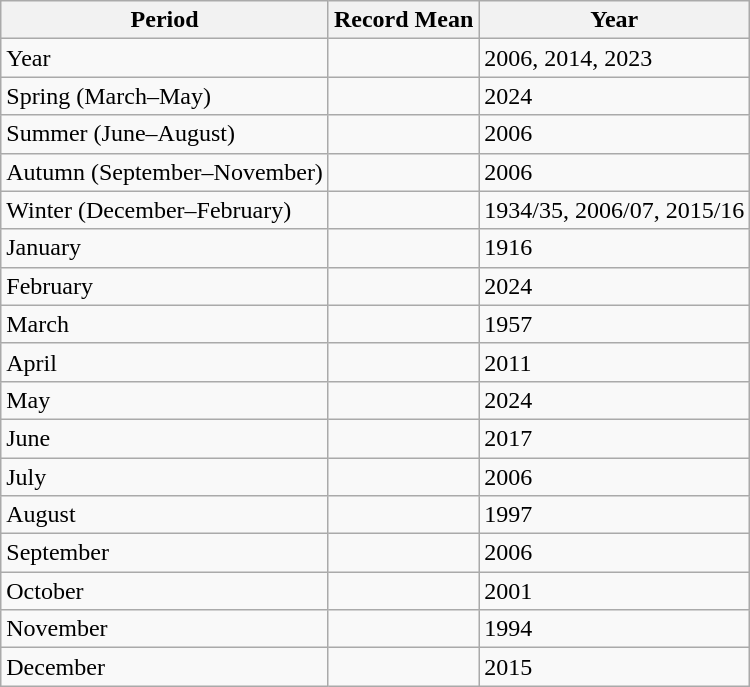<table class="wikitable">
<tr>
<th>Period</th>
<th>Record Mean</th>
<th>Year</th>
</tr>
<tr>
<td>Year</td>
<td align="right"></td>
<td>2006, 2014, 2023</td>
</tr>
<tr>
<td>Spring (March–May)</td>
<td align="right"></td>
<td>2024</td>
</tr>
<tr>
<td>Summer (June–August)</td>
<td align="right"></td>
<td>2006</td>
</tr>
<tr>
<td>Autumn (September–November)</td>
<td align="right"></td>
<td>2006</td>
</tr>
<tr>
<td>Winter (December–February)</td>
<td align="right"></td>
<td>1934/35, 2006/07, 2015/16</td>
</tr>
<tr>
<td>January</td>
<td align="right"></td>
<td>1916</td>
</tr>
<tr>
<td>February</td>
<td align="right"></td>
<td>2024</td>
</tr>
<tr>
<td>March</td>
<td align="right"></td>
<td>1957</td>
</tr>
<tr>
<td>April</td>
<td align="right"></td>
<td>2011</td>
</tr>
<tr>
<td>May</td>
<td align="right"></td>
<td>2024</td>
</tr>
<tr>
<td>June</td>
<td align="right"></td>
<td>2017</td>
</tr>
<tr>
<td>July</td>
<td align="right"></td>
<td>2006</td>
</tr>
<tr>
<td>August</td>
<td align="right"></td>
<td>1997</td>
</tr>
<tr>
<td>September</td>
<td align="right"></td>
<td>2006</td>
</tr>
<tr>
<td>October</td>
<td align="right"></td>
<td>2001</td>
</tr>
<tr>
<td>November</td>
<td align="right"></td>
<td>1994</td>
</tr>
<tr>
<td>December</td>
<td align="right"></td>
<td>2015</td>
</tr>
</table>
